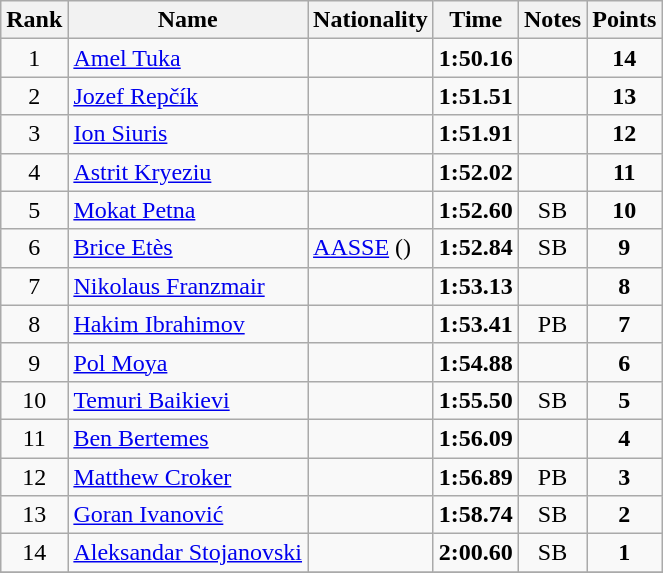<table class="wikitable sortable" style="text-align:center">
<tr>
<th>Rank</th>
<th>Name</th>
<th>Nationality</th>
<th>Time</th>
<th>Notes</th>
<th>Points</th>
</tr>
<tr>
<td>1</td>
<td align=left><a href='#'>Amel Tuka</a></td>
<td align=left></td>
<td><strong>1:50.16</strong></td>
<td></td>
<td><strong>14</strong></td>
</tr>
<tr>
<td>2</td>
<td align=left><a href='#'>Jozef Repčík</a></td>
<td align=left></td>
<td><strong>1:51.51</strong></td>
<td></td>
<td><strong>13</strong></td>
</tr>
<tr>
<td>3</td>
<td align=left><a href='#'>Ion Siuris</a></td>
<td align=left></td>
<td><strong>1:51.91</strong></td>
<td></td>
<td><strong>12</strong></td>
</tr>
<tr>
<td>4</td>
<td align=left><a href='#'>Astrit Kryeziu</a></td>
<td align=left></td>
<td><strong>1:52.02</strong></td>
<td></td>
<td><strong>11</strong></td>
</tr>
<tr>
<td>5</td>
<td align=left><a href='#'>Mokat Petna</a></td>
<td align=left></td>
<td><strong>1:52.60 </strong></td>
<td>SB</td>
<td><strong>10</strong></td>
</tr>
<tr>
<td>6</td>
<td align=left><a href='#'>Brice Etès</a></td>
<td align=left> <a href='#'>AASSE</a> ()</td>
<td><strong>1:52.84</strong></td>
<td>SB</td>
<td><strong>9</strong></td>
</tr>
<tr>
<td>7</td>
<td align=left><a href='#'>Nikolaus Franzmair</a></td>
<td align=left></td>
<td><strong>1:53.13</strong></td>
<td></td>
<td><strong>8</strong></td>
</tr>
<tr>
<td>8</td>
<td align=left><a href='#'>Hakim Ibrahimov</a></td>
<td align=left></td>
<td><strong>1:53.41</strong></td>
<td>PB</td>
<td><strong>7</strong></td>
</tr>
<tr>
<td>9</td>
<td align=left><a href='#'>Pol Moya</a></td>
<td align=left></td>
<td><strong>1:54.88</strong></td>
<td></td>
<td><strong>6</strong></td>
</tr>
<tr>
<td>10</td>
<td align=left><a href='#'>Temuri Baikievi</a></td>
<td align=left></td>
<td><strong>1:55.50</strong></td>
<td>SB</td>
<td><strong>5</strong></td>
</tr>
<tr>
<td>11</td>
<td align=left><a href='#'>Ben Bertemes</a></td>
<td align=left></td>
<td><strong>1:56.09</strong></td>
<td></td>
<td><strong>4</strong></td>
</tr>
<tr>
<td>12</td>
<td align=left><a href='#'>Matthew Croker</a></td>
<td align=left></td>
<td><strong>1:56.89</strong></td>
<td>PB</td>
<td><strong>3</strong></td>
</tr>
<tr>
<td>13</td>
<td align=left><a href='#'>Goran Ivanović</a></td>
<td align=left></td>
<td><strong>1:58.74</strong></td>
<td>SB</td>
<td><strong>2</strong></td>
</tr>
<tr>
<td>14</td>
<td align=left><a href='#'>Aleksandar Stojanovski</a></td>
<td align=left></td>
<td><strong>2:00.60</strong></td>
<td>SB</td>
<td><strong>1</strong></td>
</tr>
<tr>
</tr>
</table>
